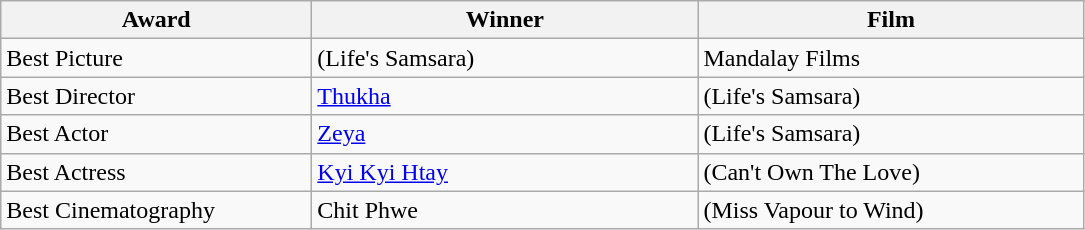<table class="wikitable">
<tr>
<th width="200"><strong>Award</strong></th>
<th width="250"><strong>Winner</strong></th>
<th width="250"><strong>Film</strong></th>
</tr>
<tr>
<td>Best Picture</td>
<td> (Life's Samsara)</td>
<td>Mandalay Films</td>
</tr>
<tr>
<td>Best Director</td>
<td><a href='#'>Thukha</a></td>
<td> (Life's Samsara)</td>
</tr>
<tr>
<td>Best Actor</td>
<td><a href='#'>Zeya</a></td>
<td> (Life's Samsara)</td>
</tr>
<tr>
<td>Best Actress</td>
<td><a href='#'>Kyi Kyi Htay</a></td>
<td> (Can't Own The Love)</td>
</tr>
<tr>
<td>Best Cinematography</td>
<td>Chit Phwe</td>
<td> (Miss Vapour to Wind)</td>
</tr>
</table>
